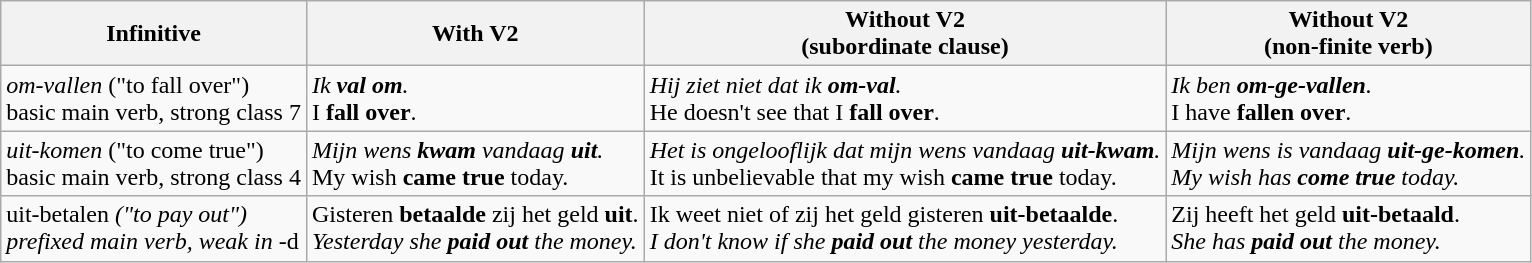<table class="wikitable">
<tr>
<th>Infinitive</th>
<th>With V2</th>
<th>Without V2<br>(subordinate clause)</th>
<th>Without V2<br>(non-finite verb)</th>
</tr>
<tr>
<td><em>om-vallen</em> ("to fall over")<br>basic main verb, strong class 7</td>
<td><em>Ik <strong>val om</strong>.</em><br>I <strong>fall over</strong>.</td>
<td><em>Hij ziet niet dat ik <strong>om-val</strong>.</em><br>He doesn't see that I <strong>fall over</strong>.</td>
<td><em>Ik ben <strong>om-ge-vallen</strong>.</em><br>I have <strong>fallen over</strong>.</td>
</tr>
<tr>
<td><em>uit-komen</em> ("to come true")<br>basic main verb, strong class 4</td>
<td><em>Mijn wens <strong>kwam</strong> vandaag <strong>uit</strong>.</em><br>My wish <strong>came true</strong> today.</td>
<td><em>Het is ongelooflijk dat mijn wens vandaag <strong>uit-kwam</strong>.</em><br>It is unbelievable that my wish <strong>came true</strong> today.</td>
<td><em>Mijn wens is vandaag <strong>uit-ge-komen</strong>.<br>My wish has <strong>come true</strong> today.</td>
</tr>
<tr>
<td></em>uit-betalen<em> ("to pay out")<br>prefixed main verb, weak in </em>-d<em></td>
<td></em>Gisteren <strong>betaalde</strong> zij het geld <strong>uit</strong>.<em><br>Yesterday she <strong>paid out</strong> the money.</td>
<td></em>Ik weet niet of zij het geld gisteren <strong>uit-betaalde</strong>.<em><br>I don't know if she <strong>paid out</strong> the money yesterday.</td>
<td></em>Zij heeft het geld <strong>uit-betaald</strong>.<em><br>She has <strong>paid out</strong> the money.</td>
</tr>
</table>
